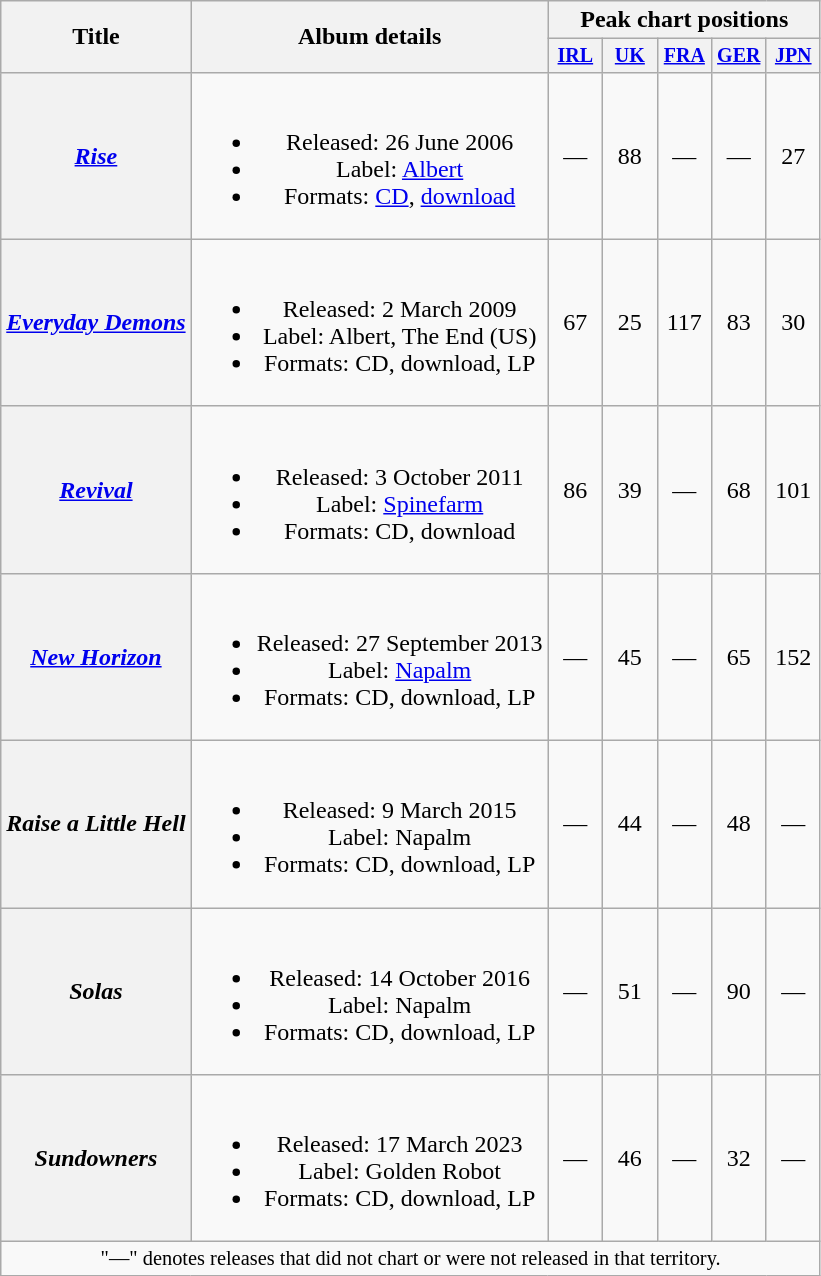<table class="wikitable plainrowheaders" style="text-align: center;">
<tr>
<th scope="col" rowspan="2">Title</th>
<th scope="col" rowspan="2">Album details</th>
<th colspan="5">Peak chart positions</th>
</tr>
<tr style="font-size: smaller; ">
<th style="width:30px;"><a href='#'>IRL</a><br></th>
<th style="width:30px;"><a href='#'>UK</a><br></th>
<th style="width:30px;"><a href='#'>FRA</a><br></th>
<th style="width:30px;"><a href='#'>GER</a><br></th>
<th style="width:30px;"><a href='#'>JPN</a><br></th>
</tr>
<tr>
<th scope="row"><em><a href='#'>Rise</a></em></th>
<td><br><ul><li>Released: 26 June 2006</li><li>Label: <a href='#'>Albert</a></li><li>Formats: <a href='#'>CD</a>, <a href='#'>download</a></li></ul></td>
<td>—</td>
<td>88</td>
<td>—</td>
<td>—</td>
<td>27</td>
</tr>
<tr>
<th scope="row"><em><a href='#'>Everyday Demons</a></em></th>
<td><br><ul><li>Released: 2 March 2009</li><li>Label: Albert, The End (US)</li><li>Formats: CD, download, LP</li></ul></td>
<td>67</td>
<td>25</td>
<td>117</td>
<td>83</td>
<td>30</td>
</tr>
<tr>
<th scope="row"><em><a href='#'>Revival</a></em></th>
<td><br><ul><li>Released: 3 October 2011</li><li>Label: <a href='#'>Spinefarm</a></li><li>Formats: CD, download</li></ul></td>
<td>86</td>
<td>39</td>
<td>—</td>
<td>68</td>
<td>101</td>
</tr>
<tr>
<th scope="row"><em><a href='#'>New Horizon</a></em></th>
<td><br><ul><li>Released: 27 September 2013</li><li>Label: <a href='#'>Napalm</a></li><li>Formats: CD, download, LP</li></ul></td>
<td>—</td>
<td>45</td>
<td>—</td>
<td>65</td>
<td>152</td>
</tr>
<tr>
<th scope="row"><em>Raise a Little Hell</em></th>
<td><br><ul><li>Released: 9 March 2015</li><li>Label: Napalm</li><li>Formats: CD, download, LP</li></ul></td>
<td>—</td>
<td>44</td>
<td>—</td>
<td>48</td>
<td>—</td>
</tr>
<tr>
<th scope="row"><em>Solas</em></th>
<td><br><ul><li>Released: 14 October 2016</li><li>Label: Napalm</li><li>Formats: CD, download, LP</li></ul></td>
<td>—</td>
<td>51</td>
<td>—</td>
<td>90</td>
<td>—</td>
</tr>
<tr>
<th scope="row"><em>Sundowners</em></th>
<td><br><ul><li>Released: 17 March 2023</li><li>Label: Golden Robot</li><li>Formats: CD, download, LP</li></ul></td>
<td>—</td>
<td>46</td>
<td>—</td>
<td>32</td>
<td>—</td>
</tr>
<tr>
<td colspan="7" style="font-size:85%">"—" denotes releases that did not chart or were not released in that territory.</td>
</tr>
</table>
